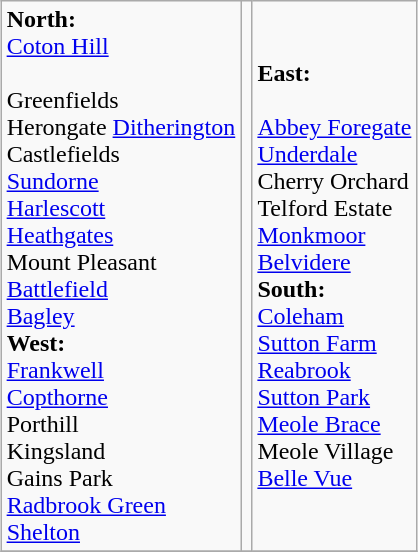<table class="wikitable" style="margin:1em auto;">
<tr>
<td><strong>North:</strong><br><a href='#'>Coton Hill</a><br><br>Greenfields<br>
Herongate 
<a href='#'>Ditherington</a><br>
Castlefields<br>
<a href='#'>Sundorne</a><br>
<a href='#'>Harlescott</a><br>
<a href='#'>Heathgates</a><br>
Mount Pleasant<br>
<a href='#'>Battlefield</a><br>
<a href='#'>Bagley</a><br><strong>West:</strong><br>
<a href='#'>Frankwell</a><br>
<a href='#'>Copthorne</a><br>
Porthill<br>
Kingsland<br>
Gains Park<br>
<a href='#'>Radbrook Green</a><br>
<a href='#'>Shelton</a></td>
<td></td>
<td><strong>East:</strong><br><br><a href='#'>Abbey Foregate</a><br>
<a href='#'>Underdale</a><br>
Cherry Orchard<br>
Telford Estate<br>
<a href='#'>Monkmoor</a><br>
<a href='#'>Belvidere</a><br><strong>South:</strong><br>
<a href='#'>Coleham</a><br>
<a href='#'>Sutton Farm</a><br>
<a href='#'>Reabrook</a><br>
<a href='#'>Sutton Park</a><br>
<a href='#'>Meole Brace</a><br>
Meole Village<br>
<a href='#'>Belle Vue</a></td>
</tr>
<tr>
</tr>
</table>
